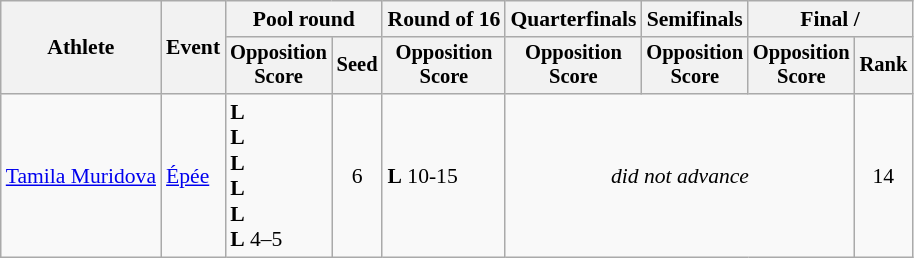<table class=wikitable style="text-align:center;font-size:90%">
<tr>
<th rowspan=2>Athlete</th>
<th rowspan=2>Event</th>
<th colspan=2>Pool round</th>
<th>Round of 16</th>
<th>Quarterfinals</th>
<th>Semifinals</th>
<th colspan=2>Final / </th>
</tr>
<tr style="font-size:95%">
<th>Opposition<br>Score</th>
<th>Seed</th>
<th>Opposition<br>Score</th>
<th>Opposition<br>Score</th>
<th>Opposition<br>Score</th>
<th>Opposition<br>Score</th>
<th>Rank</th>
</tr>
<tr>
<td align=left><a href='#'>Tamila Muridova</a></td>
<td align=left><a href='#'>Épée</a></td>
<td align=left> <strong>L</strong><br> <strong>L</strong><br> <strong>L</strong><br> <strong>L</strong><br> <strong>L</strong><br> <strong>L</strong> 4–5</td>
<td>6</td>
<td align=left> <strong>L</strong> 10-15</td>
<td colspan=3><em>did not advance</em></td>
<td>14</td>
</tr>
</table>
